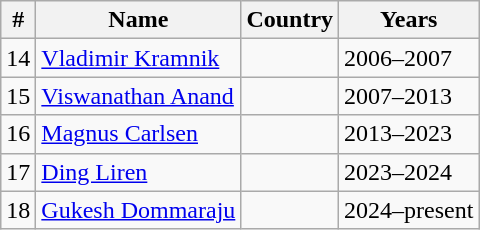<table class="wikitable">
<tr>
<th>#</th>
<th>Name</th>
<th>Country</th>
<th>Years</th>
</tr>
<tr>
<td>14</td>
<td><a href='#'>Vladimir Kramnik</a></td>
<td></td>
<td>2006–2007</td>
</tr>
<tr>
<td>15</td>
<td><a href='#'>Viswanathan Anand</a></td>
<td></td>
<td>2007–2013</td>
</tr>
<tr>
<td>16</td>
<td><a href='#'>Magnus Carlsen</a></td>
<td></td>
<td>2013–2023</td>
</tr>
<tr>
<td>17</td>
<td><a href='#'>Ding Liren</a></td>
<td></td>
<td>2023–2024</td>
</tr>
<tr>
<td>18</td>
<td><a href='#'>Gukesh Dommaraju</a></td>
<td></td>
<td>2024–present</td>
</tr>
</table>
